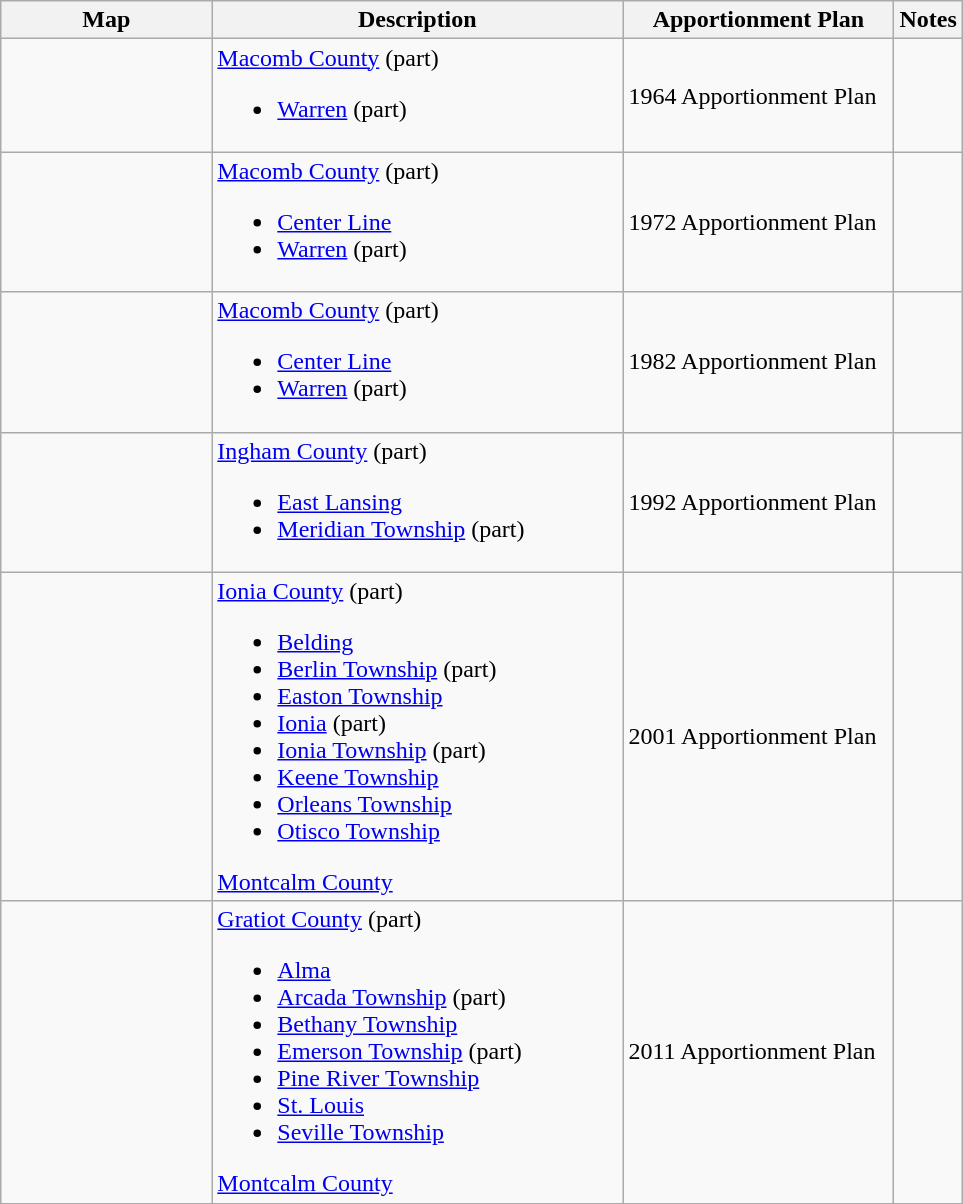<table class="wikitable sortable">
<tr>
<th style="width:100pt;">Map</th>
<th style="width:200pt;">Description</th>
<th style="width:130pt;">Apportionment Plan</th>
<th style="width:15pt;">Notes</th>
</tr>
<tr>
<td></td>
<td><a href='#'>Macomb County</a> (part)<br><ul><li><a href='#'>Warren</a> (part)</li></ul></td>
<td>1964 Apportionment Plan</td>
<td></td>
</tr>
<tr>
<td></td>
<td><a href='#'>Macomb County</a> (part)<br><ul><li><a href='#'>Center Line</a></li><li><a href='#'>Warren</a> (part)</li></ul></td>
<td>1972 Apportionment Plan</td>
<td></td>
</tr>
<tr>
<td></td>
<td><a href='#'>Macomb County</a> (part)<br><ul><li><a href='#'>Center Line</a></li><li><a href='#'>Warren</a> (part)</li></ul></td>
<td>1982 Apportionment Plan</td>
<td></td>
</tr>
<tr>
<td></td>
<td><a href='#'>Ingham County</a> (part)<br><ul><li><a href='#'>East Lansing</a></li><li><a href='#'>Meridian Township</a> (part)</li></ul></td>
<td>1992 Apportionment Plan</td>
<td></td>
</tr>
<tr>
<td></td>
<td><a href='#'>Ionia County</a> (part)<br><ul><li><a href='#'>Belding</a></li><li><a href='#'>Berlin Township</a> (part)</li><li><a href='#'>Easton Township</a></li><li><a href='#'>Ionia</a> (part)</li><li><a href='#'>Ionia Township</a> (part)</li><li><a href='#'>Keene Township</a></li><li><a href='#'>Orleans Township</a></li><li><a href='#'>Otisco Township</a></li></ul><a href='#'>Montcalm County</a></td>
<td>2001 Apportionment Plan</td>
<td></td>
</tr>
<tr>
<td></td>
<td><a href='#'>Gratiot County</a> (part)<br><ul><li><a href='#'>Alma</a></li><li><a href='#'>Arcada Township</a> (part)</li><li><a href='#'>Bethany Township</a></li><li><a href='#'>Emerson Township</a> (part)</li><li><a href='#'>Pine River Township</a></li><li><a href='#'>St. Louis</a></li><li><a href='#'>Seville Township</a></li></ul><a href='#'>Montcalm County</a></td>
<td>2011 Apportionment Plan</td>
<td></td>
</tr>
<tr>
</tr>
</table>
